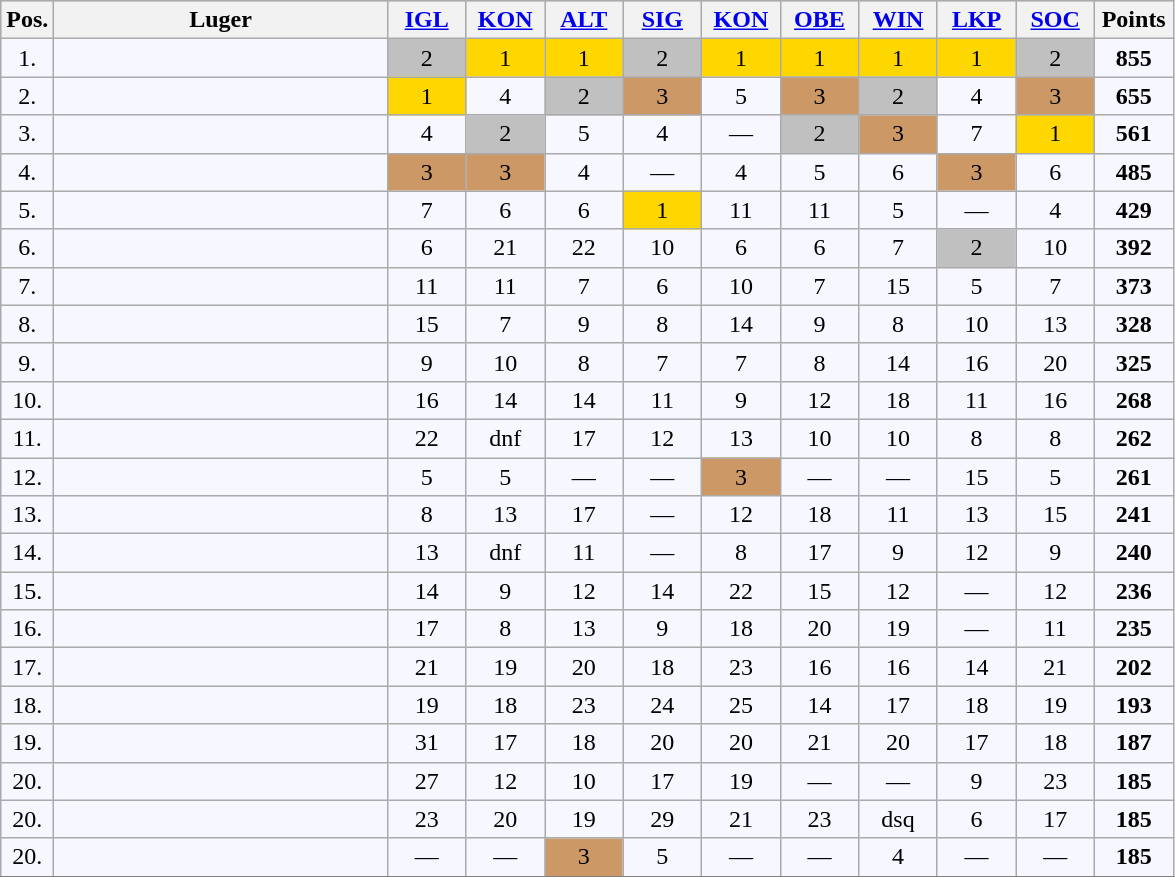<table class="wikitable"  style="background:#f7f8ff; text-align:center; border:gray solid 1px;">
<tr style="background:#ccc;">
<th style="width:10px;">Pos.</th>
<th style="width:215px;">Luger</th>
<th style="width:45px;"><a href='#'>IGL</a></th>
<th style="width:45px;"><a href='#'>KON</a></th>
<th style="width:45px;"><a href='#'>ALT</a></th>
<th style="width:45px;"><a href='#'>SIG</a></th>
<th style="width:45px;"><a href='#'>KON</a></th>
<th style="width:45px;"><a href='#'>OBE</a></th>
<th style="width:45px;"><a href='#'>WIN</a></th>
<th style="width:45px;"><a href='#'>LKP</a></th>
<th style="width:45px;"><a href='#'>SOC</a></th>
<th style="width:45px;">Points</th>
</tr>
<tr>
<td>1.</td>
<td align="left"></td>
<td style="background:silver;">2</td>
<td style="background:gold;">1</td>
<td style="background:gold;">1</td>
<td style="background:silver;">2</td>
<td style="background:gold;">1</td>
<td style="background:gold;">1</td>
<td style="background:gold;">1</td>
<td style="background:gold;">1</td>
<td style="background:silver;">2</td>
<td><strong>855</strong></td>
</tr>
<tr>
<td>2.</td>
<td align="left"></td>
<td style="background:gold;">1</td>
<td>4</td>
<td style="background:silver;">2</td>
<td style="background:#c96;">3</td>
<td>5</td>
<td style="background:#c96;">3</td>
<td style="background:silver;">2</td>
<td>4</td>
<td style="background:#c96;">3</td>
<td><strong>655</strong></td>
</tr>
<tr>
<td>3.</td>
<td align="left"></td>
<td>4</td>
<td style="background:silver;">2</td>
<td>5</td>
<td>4</td>
<td>—</td>
<td style="background:silver;">2</td>
<td style="background:#c96;">3</td>
<td>7</td>
<td style="background:gold;">1</td>
<td><strong>561</strong></td>
</tr>
<tr>
<td>4.</td>
<td align="left"></td>
<td style="background:#c96;">3</td>
<td style="background:#c96;">3</td>
<td>4</td>
<td>—</td>
<td>4</td>
<td>5</td>
<td>6</td>
<td style="background:#c96;">3</td>
<td>6</td>
<td><strong>485</strong></td>
</tr>
<tr>
<td>5.</td>
<td align="left"></td>
<td>7</td>
<td>6</td>
<td>6</td>
<td style="background:gold;">1</td>
<td>11</td>
<td>11</td>
<td>5</td>
<td>—</td>
<td>4</td>
<td><strong>429</strong></td>
</tr>
<tr>
<td>6.</td>
<td align="left"></td>
<td>6</td>
<td>21</td>
<td>22</td>
<td>10</td>
<td>6</td>
<td>6</td>
<td>7</td>
<td style="background:silver;">2</td>
<td>10</td>
<td><strong>392</strong></td>
</tr>
<tr>
<td>7.</td>
<td align="left"></td>
<td>11</td>
<td>11</td>
<td>7</td>
<td>6</td>
<td>10</td>
<td>7</td>
<td>15</td>
<td>5</td>
<td>7</td>
<td><strong>373</strong></td>
</tr>
<tr>
<td>8.</td>
<td align="left"></td>
<td>15</td>
<td>7</td>
<td>9</td>
<td>8</td>
<td>14</td>
<td>9</td>
<td>8</td>
<td>10</td>
<td>13</td>
<td><strong>328</strong></td>
</tr>
<tr>
<td>9.</td>
<td align="left"></td>
<td>9</td>
<td>10</td>
<td>8</td>
<td>7</td>
<td>7</td>
<td>8</td>
<td>14</td>
<td>16</td>
<td>20</td>
<td><strong>325</strong></td>
</tr>
<tr>
<td>10.</td>
<td align="left"></td>
<td>16</td>
<td>14</td>
<td>14</td>
<td>11</td>
<td>9</td>
<td>12</td>
<td>18</td>
<td>11</td>
<td>16</td>
<td><strong>268</strong></td>
</tr>
<tr>
<td>11.</td>
<td align="left"></td>
<td>22</td>
<td>dnf</td>
<td>17</td>
<td>12</td>
<td>13</td>
<td>10</td>
<td>10</td>
<td>8</td>
<td>8</td>
<td><strong>262</strong></td>
</tr>
<tr>
<td>12.</td>
<td align="left"></td>
<td>5</td>
<td>5</td>
<td>—</td>
<td>—</td>
<td style="background:#c96;">3</td>
<td>—</td>
<td>—</td>
<td>15</td>
<td>5</td>
<td><strong>261</strong></td>
</tr>
<tr>
<td>13.</td>
<td align="left"></td>
<td>8</td>
<td>13</td>
<td>17</td>
<td>—</td>
<td>12</td>
<td>18</td>
<td>11</td>
<td>13</td>
<td>15</td>
<td><strong>241</strong></td>
</tr>
<tr>
<td>14.</td>
<td align="left"></td>
<td>13</td>
<td>dnf</td>
<td>11</td>
<td>—</td>
<td>8</td>
<td>17</td>
<td>9</td>
<td>12</td>
<td>9</td>
<td><strong>240</strong></td>
</tr>
<tr>
<td>15.</td>
<td align="left"></td>
<td>14</td>
<td>9</td>
<td>12</td>
<td>14</td>
<td>22</td>
<td>15</td>
<td>12</td>
<td>—</td>
<td>12</td>
<td><strong>236</strong></td>
</tr>
<tr>
<td>16.</td>
<td align="left"></td>
<td>17</td>
<td>8</td>
<td>13</td>
<td>9</td>
<td>18</td>
<td>20</td>
<td>19</td>
<td>—</td>
<td>11</td>
<td><strong>235</strong></td>
</tr>
<tr>
<td>17.</td>
<td align="left"></td>
<td>21</td>
<td>19</td>
<td>20</td>
<td>18</td>
<td>23</td>
<td>16</td>
<td>16</td>
<td>14</td>
<td>21</td>
<td><strong>202</strong></td>
</tr>
<tr>
<td>18.</td>
<td align="left"></td>
<td>19</td>
<td>18</td>
<td>23</td>
<td>24</td>
<td>25</td>
<td>14</td>
<td>17</td>
<td>18</td>
<td>19</td>
<td><strong>193</strong></td>
</tr>
<tr>
<td>19.</td>
<td align="left"></td>
<td>31</td>
<td>17</td>
<td>18</td>
<td>20</td>
<td>20</td>
<td>21</td>
<td>20</td>
<td>17</td>
<td>18</td>
<td><strong>187</strong></td>
</tr>
<tr>
<td>20.</td>
<td align="left"></td>
<td>27</td>
<td>12</td>
<td>10</td>
<td>17</td>
<td>19</td>
<td>—</td>
<td>—</td>
<td>9</td>
<td>23</td>
<td><strong>185</strong></td>
</tr>
<tr>
<td>20.</td>
<td align="left"></td>
<td>23</td>
<td>20</td>
<td>19</td>
<td>29</td>
<td>21</td>
<td>23</td>
<td>dsq</td>
<td>6</td>
<td>17</td>
<td><strong>185</strong></td>
</tr>
<tr>
<td>20.</td>
<td align="left"></td>
<td>—</td>
<td>—</td>
<td style="background:#c96;">3</td>
<td>5</td>
<td>—</td>
<td>—</td>
<td>4</td>
<td>—</td>
<td>—</td>
<td><strong>185</strong></td>
</tr>
<tr>
</tr>
</table>
